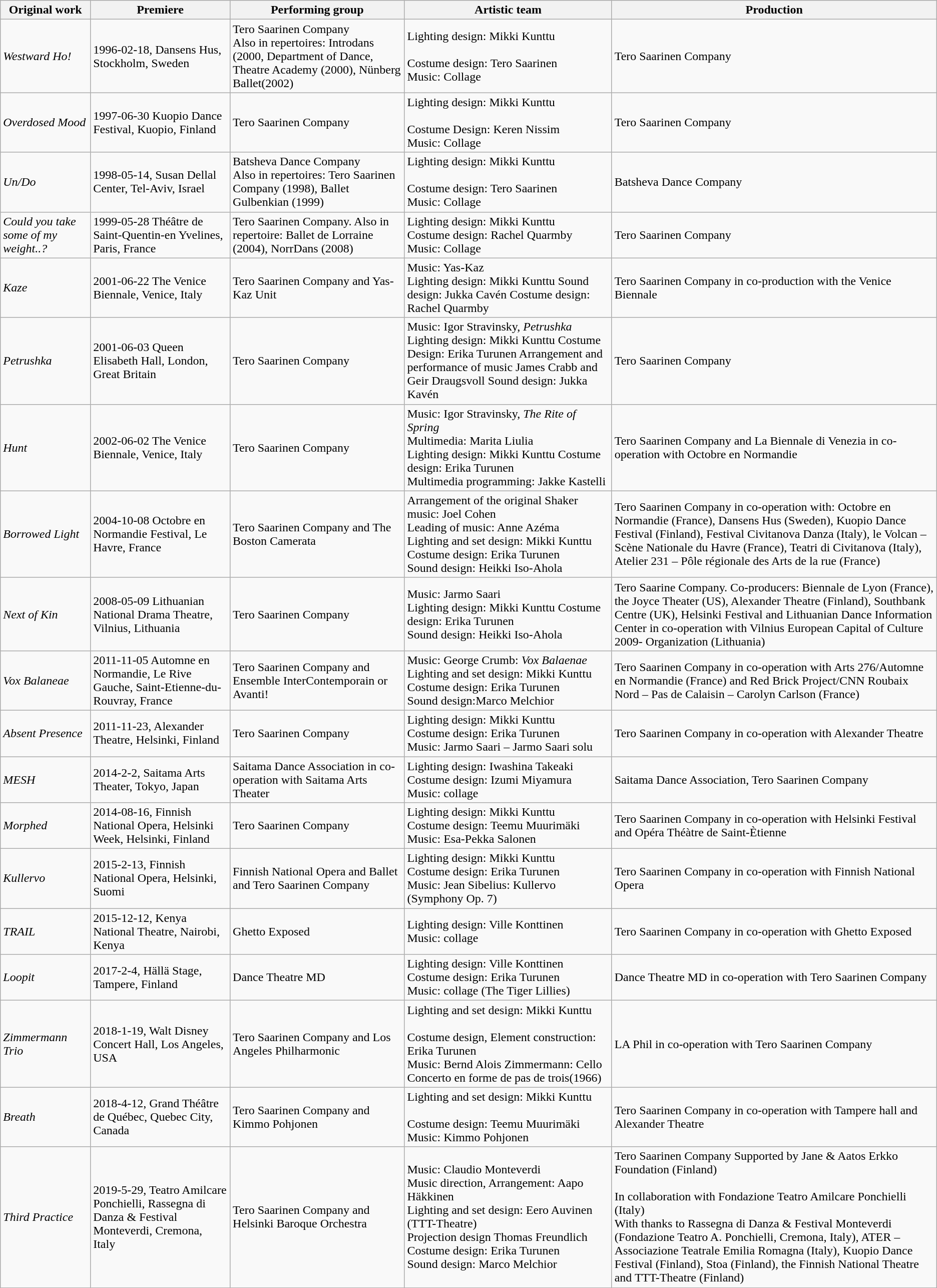<table class="wikitable">
<tr>
<th>Original work</th>
<th>Premiere</th>
<th>Performing group</th>
<th>Artistic team</th>
<th>Production</th>
</tr>
<tr>
<td><em>Westward Ho!</em></td>
<td>1996-02-18, Dansens Hus, Stockholm, Sweden</td>
<td>Tero Saarinen Company<br>Also in repertoires: Introdans (2000, Department of Dance, Theatre Academy (2000), Nünberg Ballet(2002)</td>
<td>Lighting design: Mikki Kunttu<br><br>Costume design: Tero Saarinen<br>
Music: Collage</td>
<td>Tero Saarinen Company</td>
</tr>
<tr>
<td><em>Overdosed Mood</em></td>
<td>1997-06-30 Kuopio Dance Festival, Kuopio, Finland</td>
<td>Tero Saarinen Company</td>
<td>Lighting design: Mikki Kunttu<br><br>Costume Design: Keren Nissim<br>
Music: Collage</td>
<td>Tero Saarinen Company</td>
</tr>
<tr>
<td><em>Un/Do</em></td>
<td>1998-05-14, Susan Dellal Center, Tel-Aviv, Israel</td>
<td>Batsheva Dance Company<br>Also in repertoires: Tero Saarinen Company (1998), Ballet Gulbenkian (1999)</td>
<td>Lighting design: Mikki Kunttu<br><br>Costume design: Tero Saarinen<br>
Music: Collage</td>
<td>Batsheva Dance Company</td>
</tr>
<tr>
<td><em>Could you take some of my weight..?</em></td>
<td>1999-05-28 Théâtre de Saint-Quentin-en Yvelines, Paris, France</td>
<td>Tero Saarinen Company. Also in repertoire: Ballet de Lorraine (2004), NorrDans (2008)</td>
<td>Lighting design: Mikki Kunttu<br>Costume design: Rachel Quarmby<br>
Music: Collage</td>
<td>Tero Saarinen Company</td>
</tr>
<tr>
<td><em>Kaze</em></td>
<td>2001-06-22 The Venice Biennale, Venice, Italy</td>
<td>Tero Saarinen Company and Yas-Kaz Unit</td>
<td>Music: Yas-Kaz<br>Lighting design: Mikki Kunttu
Sound design: Jukka Cavén
Costume design: Rachel Quarmby</td>
<td>Tero Saarinen Company in co-production with the Venice Biennale</td>
</tr>
<tr>
<td><em>Petrushka</em></td>
<td>2001-06-03 Queen Elisabeth Hall, London, Great Britain</td>
<td>Tero Saarinen Company</td>
<td>Music: Igor Stravinsky, <em>Petrushka</em><br>Lighting design: Mikki Kunttu
Costume Design: Erika Turunen
Arrangement and performance of music
James Crabb and Geir Draugsvoll
Sound design: Jukka Kavén</td>
<td>Tero Saarinen Company</td>
</tr>
<tr>
<td><em>Hunt</em></td>
<td>2002-06-02 The Venice Biennale, Venice, Italy</td>
<td>Tero Saarinen Company</td>
<td>Music: Igor Stravinsky, <em>The Rite of Spring</em><br>Multimedia: Marita Liulia<br>
Lighting design: Mikki Kunttu
Costume design: Erika Turunen<br>
Multimedia programming: Jakke Kastelli</td>
<td>Tero Saarinen Company and La Biennale di Venezia in co-operation with Octobre en Normandie</td>
</tr>
<tr>
<td><em>Borrowed Light</em></td>
<td>2004-10-08 Octobre en Normandie Festival, Le Havre, France</td>
<td>Tero Saarinen Company and The Boston Camerata</td>
<td>Arrangement of the original Shaker music: Joel Cohen<br>Leading of music: Anne Azéma<br>
Lighting and set design: Mikki Kunttu
Costume design: Erika Turunen<br>
Sound design: Heikki Iso-Ahola</td>
<td>Tero Saarinen Company in co-operation with: Octobre en Normandie (France), Dansens Hus (Sweden), Kuopio Dance Festival (Finland), Festival Civitanova Danza (Italy), le Volcan – Scène Nationale du Havre (France), Teatri di Civitanova (Italy), Atelier 231 – Pôle régionale des Arts de la rue (France)</td>
</tr>
<tr>
<td><em>Next of Kin</em></td>
<td>2008-05-09 Lithuanian National Drama Theatre, Vilnius, Lithuania</td>
<td>Tero Saarinen Company</td>
<td>Music: Jarmo Saari<br>Lighting design: Mikki Kunttu
Costume design: Erika Turunen<br>
Sound design: Heikki Iso-Ahola</td>
<td>Tero Saarine Company. Co-producers: Biennale de Lyon (France), the Joyce Theater (US), Alexander Theatre (Finland), Southbank Centre (UK), Helsinki Festival and Lithuanian Dance Information Center in co-operation with Vilnius European Capital of Culture 2009- Organization  (Lithuania)</td>
</tr>
<tr>
<td><em>Vox Balaneae</em></td>
<td>2011-11-05 Automne en Normandie, Le Rive Gauche, Saint-Etienne-du-Rouvray, France</td>
<td>Tero Saarinen Company and Ensemble InterContemporain or Avanti!</td>
<td>Music: George Crumb: <em>Vox Balaenae</em><br>Lighting and set design: Mikki Kunttu
Costume design: Erika Turunen<br>
Sound design:Marco Melchior</td>
<td>Tero Saarinen Company in co-operation with Arts 276/Automne en Normandie (France) and Red Brick Project/CNN Roubaix Nord – Pas de Calaisin – Carolyn Carlson (France)</td>
</tr>
<tr>
<td><em>Absent Presence</em></td>
<td>2011-11-23, Alexander Theatre, Helsinki, Finland</td>
<td>Tero Saarinen Company</td>
<td>Lighting design: Mikki Kunttu<br>Costume design: Erika Turunen<br>
Music: Jarmo Saari – Jarmo Saari solu</td>
<td>Tero Saarinen Company in co-operation with Alexander Theatre</td>
</tr>
<tr>
<td><em>MESH</em></td>
<td>2014-2-2, Saitama Arts Theater, Tokyo, Japan</td>
<td>Saitama Dance Association in co-operation with  Saitama Arts Theater</td>
<td>Lighting design: Iwashina Takeaki<br>Costume design: Izumi Miyamura<br>
Music: collage</td>
<td>Saitama Dance Association, Tero Saarinen Company</td>
</tr>
<tr>
<td><em>Morphed</em></td>
<td>2014-08-16, Finnish National Opera, Helsinki Week, Helsinki, Finland</td>
<td>Tero Saarinen Company</td>
<td>Lighting design: Mikki Kunttu<br>Costume design: Teemu Muurimäki
Music: Esa-Pekka Salonen</td>
<td>Tero Saarinen Company in co-operation with Helsinki Festival and Opéra Théàtre de Saint-Ètienne</td>
</tr>
<tr>
<td><em>Kullervo</em></td>
<td>2015-2-13, Finnish National Opera, Helsinki, Suomi</td>
<td>Finnish National Opera and Ballet and Tero Saarinen Company</td>
<td>Lighting design: Mikki Kunttu<br>Costume design: Erika Turunen<br>
Music: Jean Sibelius: Kullervo (Symphony Op. 7)</td>
<td>Tero Saarinen Company in co-operation with Finnish National Opera</td>
</tr>
<tr>
<td><em>TRAIL</em></td>
<td>2015-12-12, Kenya National Theatre, Nairobi, Kenya</td>
<td>Ghetto Exposed</td>
<td>Lighting design: Ville Konttinen<br>Music: collage</td>
<td>Tero Saarinen Company in co-operation with Ghetto Exposed</td>
</tr>
<tr>
<td><em>Loopit</em></td>
<td>2017-2-4, Hällä Stage, Tampere, Finland</td>
<td>Dance Theatre MD</td>
<td>Lighting design: Ville Konttinen<br>Costume design: Erika Turunen<br>
Music: collage (The Tiger Lillies)</td>
<td>Dance Theatre MD in co-operation with Tero Saarinen Company</td>
</tr>
<tr>
<td><em>Zimmermann Trio</em></td>
<td>2018-1-19, Walt Disney Concert Hall, Los Angeles, USA</td>
<td>Tero Saarinen Company and Los Angeles Philharmonic</td>
<td>Lighting and set design: Mikki Kunttu<br><br>Costume design, Element construction: Erika Turunen<br>
Music: Bernd Alois Zimmermann: Cello Concerto en forme de pas de trois(1966)</td>
<td>LA Phil in co-operation with Tero Saarinen Company</td>
</tr>
<tr>
<td><em>Breath</em></td>
<td>2018-4-12, Grand Théâtre de Québec, Quebec City, Canada</td>
<td>Tero Saarinen Company and Kimmo Pohjonen</td>
<td>Lighting and set design: Mikki Kunttu<br><br>Costume design: Teemu Muurimäki<br>
Music: Kimmo Pohjonen</td>
<td>Tero Saarinen Company in co-operation with Tampere hall and Alexander Theatre</td>
</tr>
<tr>
<td><em>Third Practice</em></td>
<td>2019-5-29, Teatro Amilcare Ponchielli, Rassegna di Danza & Festival Monteverdi, Cremona, Italy</td>
<td>Tero Saarinen Company and Helsinki Baroque Orchestra</td>
<td>Music: Claudio Monteverdi<br>Music direction, Arrangement: Aapo Häkkinen<br>
Lighting and set design: Eero Auvinen (TTT-Theatre)<br>
Projection design Thomas Freundlich<br>
Costume design: Erika Turunen<br>
Sound design: Marco Melchior</td>
<td>Tero Saarinen Company Supported by Jane & Aatos Erkko Foundation (Finland)<br><br>In collaboration with Fondazione Teatro Amilcare Ponchielli (Italy)<br>
With thanks to Rassegna di Danza & Festival Monteverdi (Fondazione Teatro A. Ponchielli, Cremona, Italy), ATER – Associazione Teatrale Emilia Romagna (Italy), Kuopio Dance Festival (Finland), Stoa (Finland), the Finnish National Theatre and TTT-Theatre (Finland)</td>
</tr>
</table>
